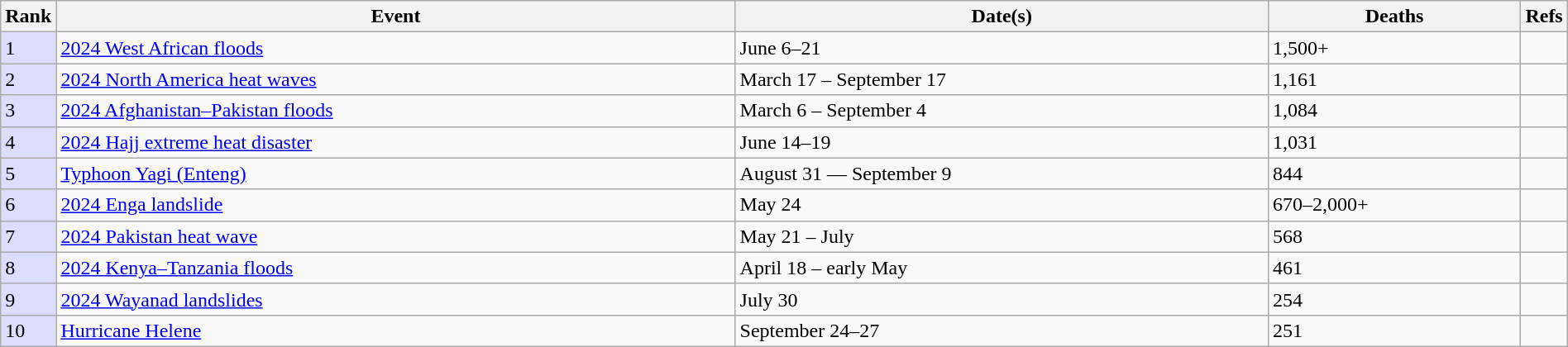<table class="wikitable sortable" style="width:100%;">
<tr>
<th scope="col" style="width:2%; text-align:center;">Rank</th>
<th scope="col" text-align:center;">Event</th>
<th scope="col" text-align:center;">Date(s)</th>
<th scope="col" text-align:center;">Deaths</th>
<th scope="col" style="width:2%; text-align:center;">Refs</th>
</tr>
<tr>
<td style="background:#DDDDFF">1</td>
<td><a href='#'>2024 West African floods</a></td>
<td>June 6–21</td>
<td>1,500+</td>
<td></td>
</tr>
<tr>
<td style="background:#DDDDFF">2</td>
<td><a href='#'>2024 North America heat waves</a></td>
<td>March 17 – September 17</td>
<td>1,161</td>
<td></td>
</tr>
<tr>
<td style="background:#DDDDFF">3</td>
<td><a href='#'>2024 Afghanistan–Pakistan floods</a></td>
<td>March 6 – September 4</td>
<td>1,084</td>
<td></td>
</tr>
<tr>
<td style="background:#DDDDFF">4</td>
<td><a href='#'>2024 Hajj extreme heat disaster</a></td>
<td>June 14–19</td>
<td>1,031</td>
<td></td>
</tr>
<tr>
<td style="background:#DDDDFF">5</td>
<td><a href='#'>Typhoon Yagi (Enteng)</a></td>
<td>August 31 — September 9</td>
<td>844</td>
<td></td>
</tr>
<tr>
<td style="background:#DDDDFF">6</td>
<td><a href='#'>2024 Enga landslide</a></td>
<td>May 24</td>
<td>670–2,000+</td>
<td></td>
</tr>
<tr>
<td style="background:#DDDDFF">7</td>
<td><a href='#'>2024 Pakistan heat wave</a></td>
<td>May 21 – July</td>
<td>568</td>
<td></td>
</tr>
<tr>
<td style="background:#DDDDFF">8</td>
<td><a href='#'>2024 Kenya–Tanzania floods</a></td>
<td>April 18 – early May</td>
<td>461</td>
</tr>
<tr>
<td style="background:#DDDDFF">9</td>
<td><a href='#'>2024 Wayanad landslides</a></td>
<td>July 30</td>
<td>254</td>
<td></td>
</tr>
<tr>
<td style="background:#DDDDFF">10</td>
<td><a href='#'>Hurricane Helene</a></td>
<td>September 24–27</td>
<td>251</td>
<td></td>
</tr>
</table>
